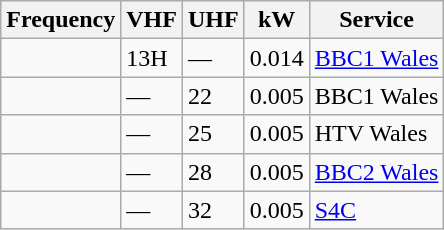<table class="wikitable sortable">
<tr>
<th>Frequency</th>
<th>VHF</th>
<th>UHF</th>
<th>kW</th>
<th>Service</th>
</tr>
<tr>
<td></td>
<td>13H</td>
<td>—</td>
<td>0.014</td>
<td><a href='#'>BBC1 Wales</a></td>
</tr>
<tr>
<td></td>
<td>—</td>
<td>22</td>
<td>0.005</td>
<td>BBC1 Wales</td>
</tr>
<tr>
<td></td>
<td>—</td>
<td>25</td>
<td>0.005</td>
<td>HTV Wales</td>
</tr>
<tr>
<td></td>
<td>—</td>
<td>28</td>
<td>0.005</td>
<td><a href='#'>BBC2 Wales</a></td>
</tr>
<tr>
<td></td>
<td>—</td>
<td>32</td>
<td>0.005</td>
<td><a href='#'>S4C</a></td>
</tr>
</table>
